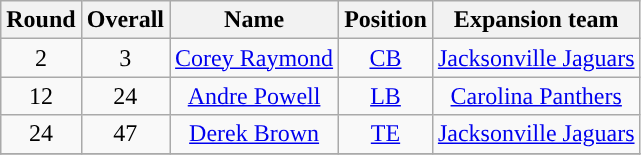<table class="wikitable" style="text-align:center">
<tr>
<th>Round</th>
<th>Overall</th>
<th>Name</th>
<th>Position</th>
<th>Expansion team</th>
</tr>
<tr>
<td>2</td>
<td>3</td>
<td><a href='#'>Corey Raymond</a></td>
<td><a href='#'>CB</a></td>
<td><a href='#'>Jacksonville Jaguars</a></td>
</tr>
<tr>
<td>12</td>
<td>24</td>
<td><a href='#'>Andre Powell</a></td>
<td><a href='#'>LB</a></td>
<td><a href='#'>Carolina Panthers</a></td>
</tr>
<tr>
<td>24</td>
<td>47</td>
<td><a href='#'>Derek Brown</a></td>
<td><a href='#'>TE</a></td>
<td><a href='#'>Jacksonville Jaguars</a></td>
</tr>
<tr>
</tr>
</table>
